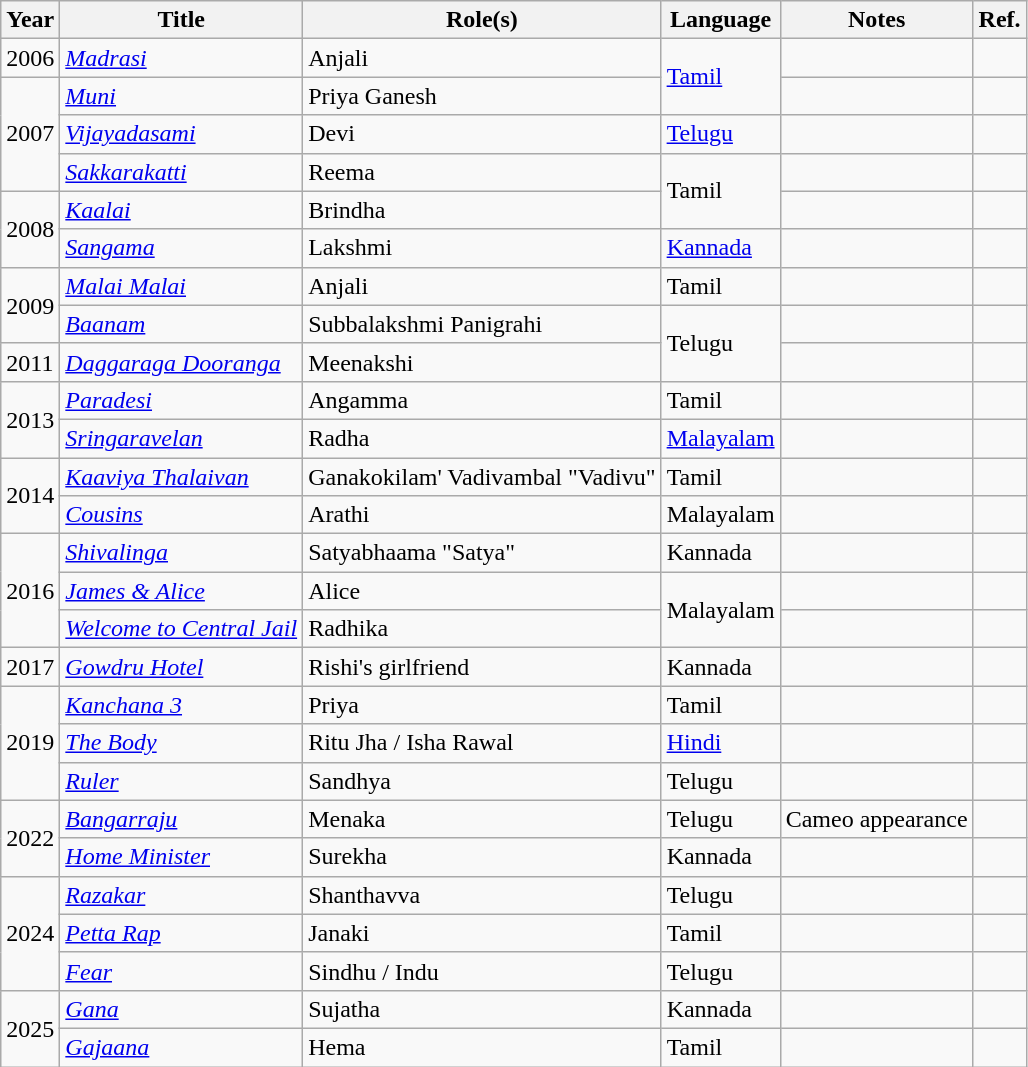<table class="wikitable sortable">
<tr>
<th scope="col">Year</th>
<th scope="col">Title</th>
<th scope="col">Role(s)</th>
<th scope="col">Language</th>
<th scope="col" class="unsortable">Notes</th>
<th scope="col" class="unsortable">Ref.</th>
</tr>
<tr>
<td>2006</td>
<td><em><a href='#'>Madrasi</a></em></td>
<td>Anjali</td>
<td rowspan="2"><a href='#'>Tamil</a></td>
<td></td>
<td></td>
</tr>
<tr>
<td rowspan="3">2007</td>
<td><em><a href='#'>Muni</a></em></td>
<td>Priya Ganesh</td>
<td></td>
<td></td>
</tr>
<tr>
<td><em><a href='#'>Vijayadasami</a></em></td>
<td>Devi</td>
<td><a href='#'>Telugu</a></td>
<td></td>
<td></td>
</tr>
<tr>
<td><em><a href='#'>Sakkarakatti</a></em></td>
<td>Reema</td>
<td rowspan="2">Tamil</td>
<td></td>
<td></td>
</tr>
<tr>
<td rowspan="2">2008</td>
<td><em><a href='#'>Kaalai</a></em></td>
<td>Brindha</td>
<td></td>
<td></td>
</tr>
<tr>
<td><em><a href='#'>Sangama</a></em></td>
<td>Lakshmi</td>
<td><a href='#'>Kannada</a></td>
<td></td>
<td></td>
</tr>
<tr>
<td rowspan="2">2009</td>
<td><em><a href='#'>Malai Malai</a></em></td>
<td>Anjali</td>
<td>Tamil</td>
<td></td>
<td></td>
</tr>
<tr>
<td><em><a href='#'>Baanam</a></em></td>
<td>Subbalakshmi Panigrahi</td>
<td rowspan="2">Telugu</td>
<td></td>
<td></td>
</tr>
<tr>
<td>2011</td>
<td><em><a href='#'>Daggaraga Dooranga</a></em></td>
<td>Meenakshi</td>
<td></td>
<td></td>
</tr>
<tr>
<td rowspan="2">2013</td>
<td><em><a href='#'>Paradesi</a></em></td>
<td>Angamma</td>
<td>Tamil</td>
<td></td>
<td></td>
</tr>
<tr>
<td><em><a href='#'>Sringaravelan</a></em></td>
<td>Radha</td>
<td><a href='#'>Malayalam</a></td>
<td></td>
<td></td>
</tr>
<tr>
<td rowspan="2">2014</td>
<td><em><a href='#'>Kaaviya Thalaivan</a></em></td>
<td>Ganakokilam' Vadivambal "Vadivu"</td>
<td>Tamil</td>
<td></td>
<td></td>
</tr>
<tr>
<td><em><a href='#'>Cousins</a></em></td>
<td>Arathi</td>
<td>Malayalam</td>
<td></td>
<td></td>
</tr>
<tr>
<td rowspan="3">2016</td>
<td><em><a href='#'>Shivalinga</a></em></td>
<td>Satyabhaama "Satya"</td>
<td>Kannada</td>
<td></td>
<td></td>
</tr>
<tr>
<td><em><a href='#'>James & Alice</a></em></td>
<td>Alice</td>
<td rowspan="2">Malayalam</td>
<td></td>
<td></td>
</tr>
<tr>
<td><em><a href='#'>Welcome to Central Jail</a></em></td>
<td>Radhika</td>
<td></td>
<td></td>
</tr>
<tr>
<td rowspan="1">2017</td>
<td><em><a href='#'>Gowdru Hotel</a></em></td>
<td>Rishi's girlfriend</td>
<td>Kannada</td>
<td></td>
<td></td>
</tr>
<tr>
<td rowspan="3">2019</td>
<td><em><a href='#'>Kanchana 3</a></em></td>
<td>Priya</td>
<td>Tamil</td>
<td></td>
<td></td>
</tr>
<tr>
<td><em><a href='#'>The Body</a></em></td>
<td>Ritu Jha / Isha Rawal</td>
<td><a href='#'>Hindi</a></td>
<td></td>
<td></td>
</tr>
<tr>
<td><em><a href='#'>Ruler</a></em></td>
<td>Sandhya</td>
<td>Telugu</td>
<td></td>
<td></td>
</tr>
<tr>
<td rowspan="2">2022</td>
<td><em><a href='#'>Bangarraju</a></em></td>
<td>Menaka</td>
<td>Telugu</td>
<td>Cameo appearance</td>
<td></td>
</tr>
<tr>
<td><em><a href='#'>Home Minister</a></em></td>
<td>Surekha</td>
<td>Kannada</td>
<td></td>
<td></td>
</tr>
<tr>
<td rowspan="3">2024</td>
<td><em><a href='#'>Razakar</a></em></td>
<td>Shanthavva</td>
<td>Telugu</td>
<td></td>
<td></td>
</tr>
<tr>
<td><em><a href='#'>Petta Rap</a></em></td>
<td>Janaki</td>
<td>Tamil</td>
<td></td>
<td></td>
</tr>
<tr>
<td><a href='#'><em>Fear</em></a></td>
<td>Sindhu / Indu</td>
<td>Telugu</td>
<td></td>
<td></td>
</tr>
<tr>
<td rowspan="2">2025</td>
<td><em><a href='#'>Gana</a></em></td>
<td>Sujatha</td>
<td>Kannada</td>
<td></td>
<td></td>
</tr>
<tr>
<td><em><a href='#'>Gajaana</a></em></td>
<td>Hema</td>
<td>Tamil</td>
<td></td>
<td></td>
</tr>
</table>
